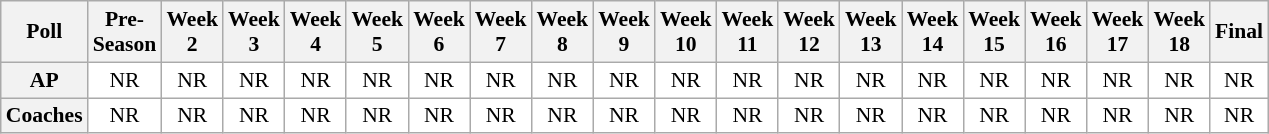<table class="wikitable" style="white-space:nowrap;font-size:90%">
<tr>
<th>Poll</th>
<th>Pre-<br>Season</th>
<th>Week<br>2</th>
<th>Week<br>3</th>
<th>Week<br>4</th>
<th>Week<br>5</th>
<th>Week<br>6</th>
<th>Week<br>7</th>
<th>Week<br>8</th>
<th>Week<br>9</th>
<th>Week<br>10</th>
<th>Week<br>11</th>
<th>Week<br>12</th>
<th>Week<br>13</th>
<th>Week<br>14</th>
<th>Week<br>15</th>
<th>Week<br>16</th>
<th>Week<br>17</th>
<th>Week<br>18</th>
<th>Final</th>
</tr>
<tr style="text-align:center;">
<th>AP</th>
<td style="background:#FFFFFF;">NR</td>
<td style="background:#FFFFFF;">NR</td>
<td style="background:#FFFFFF;">NR</td>
<td style="background:#FFFFFF;">NR</td>
<td style="background:#FFFFFF;">NR</td>
<td style="background:#FFFFFF;">NR</td>
<td style="background:#FFFFFF;">NR</td>
<td style="background:#FFFFFF;">NR</td>
<td style="background:#FFFFFF;">NR</td>
<td style="background:#FFFFFF;">NR</td>
<td style="background:#FFFFFF;">NR</td>
<td style="background:#FFFFFF;">NR</td>
<td style="background:#FFFFFF;">NR</td>
<td style="background:#FFFFFF;">NR</td>
<td style="background:#FFFFFF;">NR</td>
<td style="background:#FFFFFF;">NR</td>
<td style="background:#FFFFFF;">NR</td>
<td style="background:#FFFFFF;">NR</td>
<td style="background:#FFFFFF;">NR</td>
</tr>
<tr style="text-align:center;">
<th>Coaches</th>
<td style="background:#FFFFFF;">NR</td>
<td style="background:#FFFFFF;">NR</td>
<td style="background:#FFFFFF;">NR</td>
<td style="background:#FFFFFF;">NR</td>
<td style="background:#FFFFFF;">NR</td>
<td style="background:#FFFFFF;">NR</td>
<td style="background:#FFFFFF;">NR</td>
<td style="background:#FFFFFF;">NR</td>
<td style="background:#FFFFFF;">NR</td>
<td style="background:#FFFFFF;">NR</td>
<td style="background:#FFFFFF;">NR</td>
<td style="background:#FFFFFF;">NR</td>
<td style="background:#FFFFFF;">NR</td>
<td style="background:#FFFFFF;">NR</td>
<td style="background:#FFFFFF;">NR</td>
<td style="background:#FFFFFF;">NR</td>
<td style="background:#FFFFFF;">NR</td>
<td style="background:#FFFFFF;">NR</td>
<td style="background:#FFFFFF;">NR</td>
</tr>
</table>
